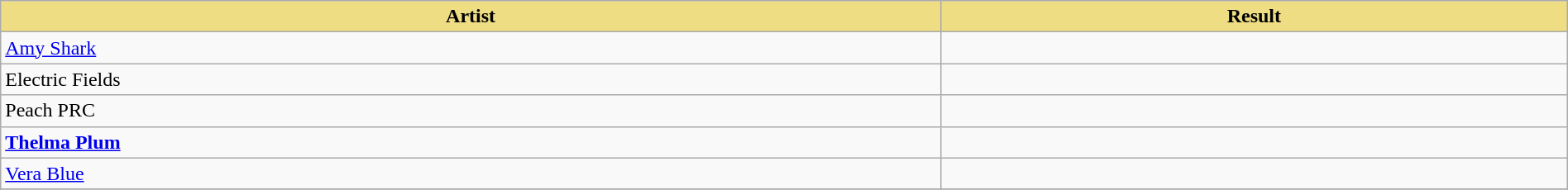<table class="wikitable" width=100%>
<tr>
<th style="width:15%;background:#EEDD82;">Artist</th>
<th style="width:10%;background:#EEDD82;">Result</th>
</tr>
<tr>
<td><a href='#'>Amy Shark</a></td>
<td></td>
</tr>
<tr>
<td>Electric Fields</td>
<td></td>
</tr>
<tr>
<td>Peach PRC</td>
<td></td>
</tr>
<tr>
<td><strong><a href='#'>Thelma Plum</a></strong></td>
<td></td>
</tr>
<tr>
<td><a href='#'>Vera Blue</a></td>
<td></td>
</tr>
<tr>
</tr>
</table>
